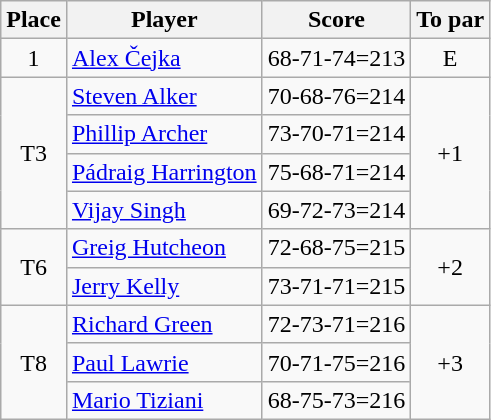<table class="wikitable">
<tr>
<th>Place</th>
<th>Player</th>
<th>Score</th>
<th>To par</th>
</tr>
<tr>
<td align=center>1</td>
<td> <a href='#'>Alex Čejka</a></td>
<td align=center>68-71-74=213</td>
<td align=center>E</td>
</tr>
<tr>
<td rowspan=4 align=center>T3</td>
<td> <a href='#'>Steven Alker</a></td>
<td align=center>70-68-76=214</td>
<td rowspan=4 align=center>+1</td>
</tr>
<tr>
<td> <a href='#'>Phillip Archer</a></td>
<td align=center>73-70-71=214</td>
</tr>
<tr>
<td> <a href='#'>Pádraig Harrington</a></td>
<td align=center>75-68-71=214</td>
</tr>
<tr>
<td> <a href='#'>Vijay Singh</a></td>
<td align=center>69-72-73=214</td>
</tr>
<tr>
<td rowspan=2 align=center>T6</td>
<td> <a href='#'>Greig Hutcheon</a></td>
<td align=center>72-68-75=215</td>
<td rowspan=2 align=center>+2</td>
</tr>
<tr>
<td> <a href='#'>Jerry Kelly</a></td>
<td align=center>73-71-71=215</td>
</tr>
<tr>
<td rowspan=3 align=center>T8</td>
<td> <a href='#'>Richard Green</a></td>
<td align=center align=center>72-73-71=216</td>
<td rowspan=3 align=center>+3</td>
</tr>
<tr>
<td> <a href='#'>Paul Lawrie</a></td>
<td align=center>70-71-75=216</td>
</tr>
<tr>
<td> <a href='#'>Mario Tiziani</a></td>
<td align=center>68-75-73=216</td>
</tr>
</table>
